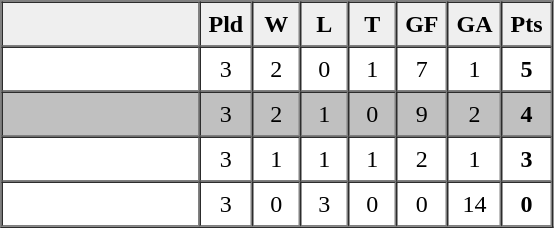<table border=1 cellpadding=5 cellspacing=0>
<tr>
<th bgcolor="#efefef" width="120"></th>
<th bgcolor="#efefef" width="20">Pld</th>
<th bgcolor="#efefef" width="20">W</th>
<th bgcolor="#efefef" width="20">L</th>
<th bgcolor="#efefef" width="20">T</th>
<th bgcolor="#efefef" width="20">GF</th>
<th bgcolor="#efefef" width="20">GA</th>
<th bgcolor="#efefef" width="20">Pts</th>
</tr>
<tr align=center>
<td align=left></td>
<td>3</td>
<td>2</td>
<td>0</td>
<td>1</td>
<td>7</td>
<td>1</td>
<td><strong>5</strong></td>
</tr>
<tr align=center bgcolor="silver">
<td align=left> </td>
<td>3</td>
<td>2</td>
<td>1</td>
<td>0</td>
<td>9</td>
<td>2</td>
<td><strong>4</strong></td>
</tr>
<tr align=center>
<td align=left></td>
<td>3</td>
<td>1</td>
<td>1</td>
<td>1</td>
<td>2</td>
<td>1</td>
<td><strong>3</strong></td>
</tr>
<tr align=center>
<td align=left></td>
<td>3</td>
<td>0</td>
<td>3</td>
<td>0</td>
<td>0</td>
<td>14</td>
<td><strong>0</strong></td>
</tr>
<tr align=center>
</tr>
</table>
